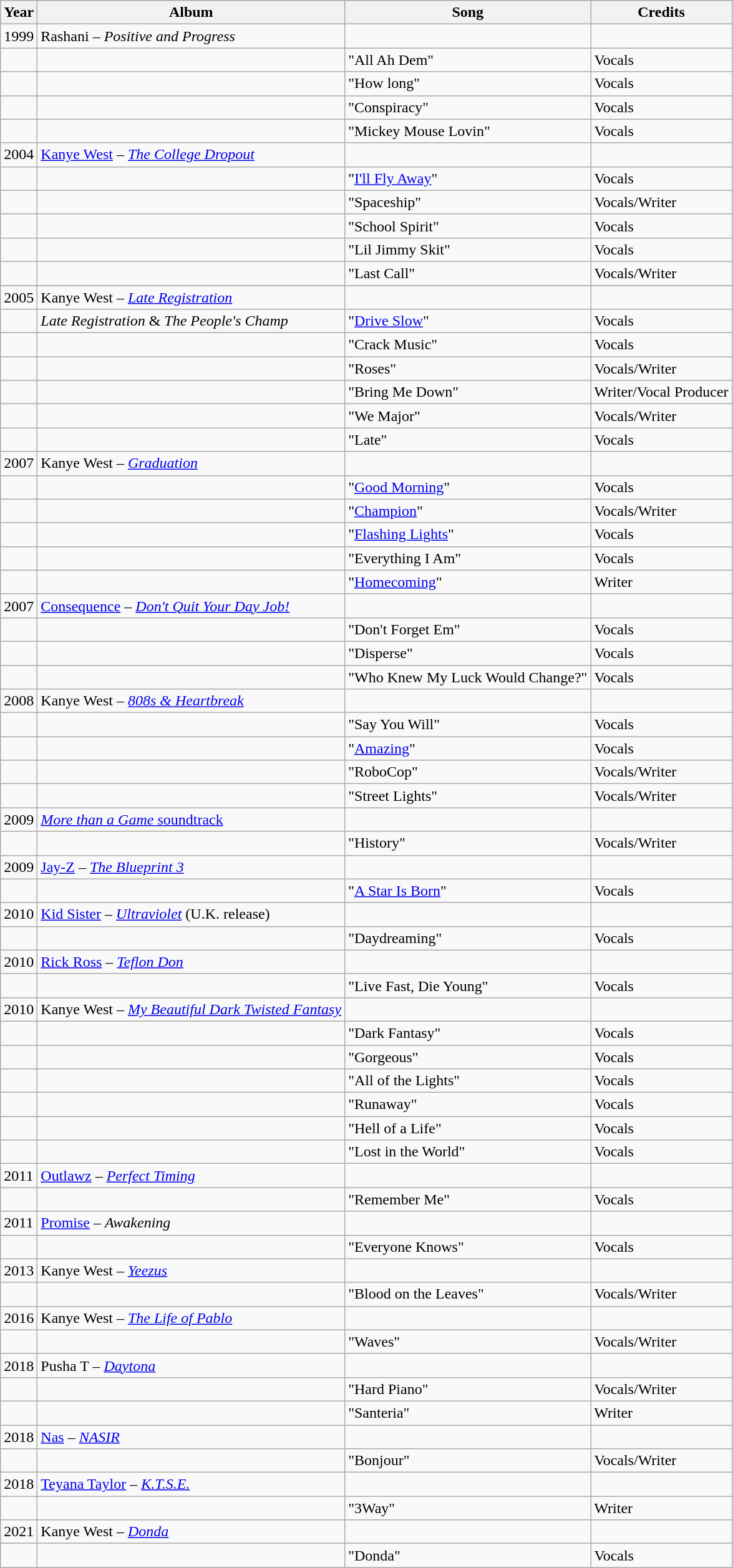<table class="wikitable sortable">
<tr>
<th>Year</th>
<th>Album</th>
<th>Song</th>
<th>Credits</th>
</tr>
<tr>
<td>1999</td>
<td>Rashani – <em>Positive and Progress</em></td>
<td></td>
<td></td>
</tr>
<tr>
<td></td>
<td></td>
<td>"All Ah Dem"</td>
<td>Vocals</td>
</tr>
<tr>
<td></td>
<td></td>
<td>"How long"</td>
<td>Vocals</td>
</tr>
<tr>
<td></td>
<td></td>
<td>"Conspiracy"</td>
<td>Vocals</td>
</tr>
<tr>
<td></td>
<td></td>
<td>"Mickey Mouse Lovin"</td>
<td>Vocals</td>
</tr>
<tr>
<td>2004</td>
<td><a href='#'>Kanye West</a> – <em><a href='#'>The College Dropout</a></em></td>
<td></td>
<td></td>
</tr>
<tr>
<td></td>
<td></td>
<td>"<a href='#'>I'll Fly Away</a>"</td>
<td>Vocals</td>
</tr>
<tr>
<td></td>
<td></td>
<td>"Spaceship"</td>
<td>Vocals/Writer</td>
</tr>
<tr>
<td></td>
<td></td>
<td>"School Spirit"</td>
<td>Vocals</td>
</tr>
<tr>
<td></td>
<td></td>
<td>"Lil Jimmy Skit"</td>
<td>Vocals</td>
</tr>
<tr>
<td></td>
<td></td>
<td>"Last Call"</td>
<td>Vocals/Writer</td>
</tr>
<tr>
</tr>
<tr>
<td>2005</td>
<td>Kanye West – <em><a href='#'>Late Registration</a></em></td>
<td></td>
<td></td>
</tr>
<tr>
<td></td>
<td><em>Late Registration</em> & <em>The People's Champ</em></td>
<td>"<a href='#'>Drive Slow</a>"</td>
<td>Vocals</td>
</tr>
<tr>
<td></td>
<td></td>
<td>"Crack Music"</td>
<td>Vocals</td>
</tr>
<tr>
<td></td>
<td></td>
<td>"Roses"</td>
<td>Vocals/Writer</td>
</tr>
<tr>
<td></td>
<td></td>
<td>"Bring Me Down"</td>
<td>Writer/Vocal Producer</td>
</tr>
<tr>
<td></td>
<td></td>
<td>"We Major"</td>
<td>Vocals/Writer</td>
</tr>
<tr>
<td></td>
<td></td>
<td>"Late"</td>
<td>Vocals</td>
</tr>
<tr>
<td>2007</td>
<td>Kanye West – <em><a href='#'>Graduation</a></em></td>
<td></td>
<td></td>
</tr>
<tr>
<td></td>
<td></td>
<td>"<a href='#'>Good Morning</a>"</td>
<td>Vocals</td>
</tr>
<tr>
<td></td>
<td></td>
<td>"<a href='#'>Champion</a>"</td>
<td>Vocals/Writer</td>
</tr>
<tr>
<td></td>
<td></td>
<td>"<a href='#'>Flashing Lights</a>"</td>
<td>Vocals</td>
</tr>
<tr>
<td></td>
<td></td>
<td>"Everything I Am"</td>
<td>Vocals</td>
</tr>
<tr>
<td></td>
<td></td>
<td>"<a href='#'>Homecoming</a>"</td>
<td>Writer</td>
</tr>
<tr>
<td>2007</td>
<td><a href='#'>Consequence</a> – <em><a href='#'>Don't Quit Your Day Job!</a></em></td>
<td></td>
<td></td>
</tr>
<tr>
<td></td>
<td></td>
<td>"Don't Forget Em"</td>
<td>Vocals</td>
</tr>
<tr>
<td></td>
<td></td>
<td>"Disperse"</td>
<td>Vocals</td>
</tr>
<tr>
<td></td>
<td></td>
<td>"Who Knew My Luck Would Change?"</td>
<td>Vocals</td>
</tr>
<tr>
<td>2008</td>
<td>Kanye West – <em><a href='#'>808s & Heartbreak</a></em></td>
<td></td>
<td></td>
</tr>
<tr>
<td></td>
<td></td>
<td>"Say You Will"</td>
<td>Vocals</td>
</tr>
<tr>
<td></td>
<td></td>
<td>"<a href='#'>Amazing</a>"</td>
<td>Vocals</td>
</tr>
<tr>
<td></td>
<td></td>
<td>"RoboCop"</td>
<td>Vocals/Writer</td>
</tr>
<tr>
<td></td>
<td></td>
<td>"Street Lights"</td>
<td>Vocals/Writer</td>
</tr>
<tr>
<td>2009</td>
<td><a href='#'><em>More than a Game</em> soundtrack</a></td>
<td></td>
<td></td>
</tr>
<tr>
<td></td>
<td></td>
<td>"History"</td>
<td>Vocals/Writer</td>
</tr>
<tr>
<td>2009</td>
<td><a href='#'>Jay-Z</a> – <em><a href='#'>The Blueprint 3</a></em></td>
<td></td>
<td></td>
</tr>
<tr>
<td></td>
<td></td>
<td>"<a href='#'>A Star Is Born</a>"</td>
<td>Vocals</td>
</tr>
<tr>
<td>2010</td>
<td><a href='#'>Kid Sister</a> – <em><a href='#'>Ultraviolet</a></em> (U.K. release)</td>
<td></td>
<td></td>
</tr>
<tr>
<td></td>
<td></td>
<td>"Daydreaming"</td>
<td>Vocals</td>
</tr>
<tr>
<td>2010</td>
<td><a href='#'>Rick Ross</a> – <em><a href='#'>Teflon Don</a></em></td>
<td></td>
<td></td>
</tr>
<tr>
<td></td>
<td></td>
<td>"Live Fast, Die Young"</td>
<td>Vocals</td>
</tr>
<tr>
<td>2010</td>
<td>Kanye West – <em><a href='#'>My Beautiful Dark Twisted Fantasy</a></em></td>
<td></td>
<td></td>
</tr>
<tr>
<td></td>
<td></td>
<td>"Dark Fantasy"</td>
<td>Vocals</td>
</tr>
<tr>
<td></td>
<td></td>
<td>"Gorgeous"</td>
<td>Vocals</td>
</tr>
<tr>
<td></td>
<td></td>
<td>"All of the Lights"</td>
<td>Vocals</td>
</tr>
<tr>
<td></td>
<td></td>
<td>"Runaway"</td>
<td>Vocals</td>
</tr>
<tr>
<td></td>
<td></td>
<td>"Hell of a Life"</td>
<td>Vocals</td>
</tr>
<tr>
<td></td>
<td></td>
<td>"Lost in the World"</td>
<td>Vocals</td>
</tr>
<tr>
<td>2011</td>
<td><a href='#'>Outlawz</a> – <em><a href='#'>Perfect Timing</a></em></td>
<td></td>
<td></td>
</tr>
<tr>
<td></td>
<td></td>
<td>"Remember Me"</td>
<td>Vocals</td>
</tr>
<tr>
<td>2011</td>
<td><a href='#'>Promise</a> – <em>Awakening</em></td>
<td></td>
<td></td>
</tr>
<tr>
<td></td>
<td></td>
<td>"Everyone Knows"</td>
<td>Vocals</td>
</tr>
<tr>
<td>2013</td>
<td>Kanye West – <em><a href='#'>Yeezus</a></em></td>
<td></td>
<td></td>
</tr>
<tr>
<td></td>
<td></td>
<td>"Blood on the Leaves"</td>
<td>Vocals/Writer</td>
</tr>
<tr>
<td>2016</td>
<td>Kanye West – <em><a href='#'>The Life of Pablo</a></em></td>
<td></td>
<td></td>
</tr>
<tr>
<td></td>
<td></td>
<td>"Waves"</td>
<td>Vocals/Writer</td>
</tr>
<tr>
<td>2018</td>
<td>Pusha T – <em><a href='#'>Daytona</a></em></td>
<td></td>
<td></td>
</tr>
<tr>
<td></td>
<td></td>
<td>"Hard Piano"</td>
<td>Vocals/Writer</td>
</tr>
<tr>
<td></td>
<td></td>
<td>"Santeria"</td>
<td>Writer</td>
</tr>
<tr>
<td>2018</td>
<td><a href='#'>Nas</a> – <em><a href='#'>NASIR</a></em></td>
<td></td>
<td></td>
</tr>
<tr>
<td></td>
<td></td>
<td>"Bonjour"</td>
<td>Vocals/Writer</td>
</tr>
<tr>
<td>2018</td>
<td><a href='#'>Teyana Taylor</a> – <em><a href='#'>K.T.S.E.</a></em></td>
<td></td>
<td></td>
</tr>
<tr>
<td></td>
<td></td>
<td>"3Way"</td>
<td>Writer</td>
</tr>
<tr>
<td>2021</td>
<td>Kanye West – <em><a href='#'>Donda</a></em></td>
<td></td>
<td></td>
</tr>
<tr>
<td></td>
<td></td>
<td>"Donda"</td>
<td>Vocals</td>
</tr>
</table>
